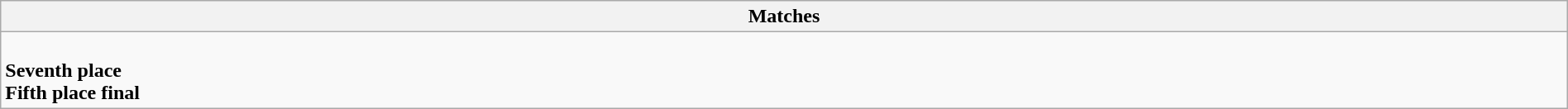<table class="wikitable collapsible collapsed" style="width:100%;">
<tr>
<th>Matches</th>
</tr>
<tr>
<td><br><strong>Seventh place</strong>
<br><strong>Fifth place final</strong>
</td>
</tr>
</table>
